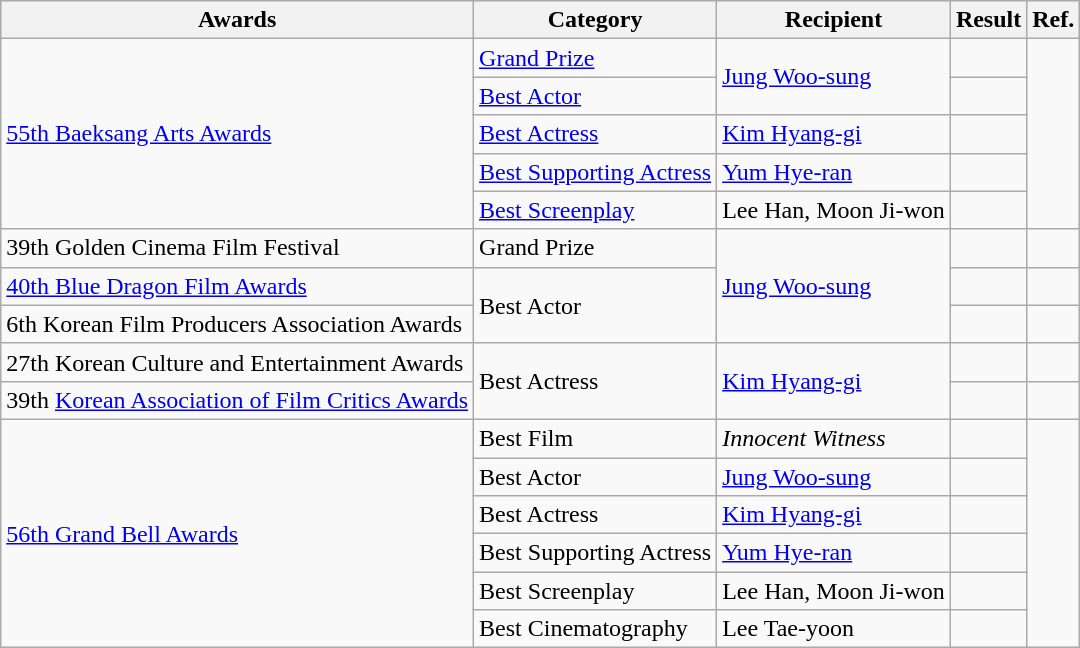<table class="wikitable sortable">
<tr>
<th>Awards</th>
<th>Category</th>
<th>Recipient</th>
<th>Result</th>
<th>Ref.</th>
</tr>
<tr>
<td rowspan=5><a href='#'>55th Baeksang Arts Awards</a></td>
<td><a href='#'>Grand Prize</a></td>
<td rowspan="2"><a href='#'>Jung Woo-sung</a></td>
<td></td>
<td rowspan=5></td>
</tr>
<tr>
<td><a href='#'>Best Actor</a></td>
<td></td>
</tr>
<tr>
<td><a href='#'>Best Actress</a></td>
<td><a href='#'>Kim Hyang-gi</a></td>
<td></td>
</tr>
<tr>
<td><a href='#'>Best Supporting Actress</a></td>
<td><a href='#'>Yum Hye-ran</a></td>
<td></td>
</tr>
<tr>
<td><a href='#'>Best Screenplay</a></td>
<td>Lee Han, Moon Ji-won</td>
<td></td>
</tr>
<tr>
<td>39th Golden Cinema Film Festival</td>
<td>Grand Prize</td>
<td rowspan="3"><a href='#'>Jung Woo-sung</a></td>
<td></td>
<td></td>
</tr>
<tr>
<td><a href='#'>40th Blue Dragon Film Awards</a></td>
<td rowspan="2">Best Actor</td>
<td></td>
<td></td>
</tr>
<tr>
<td>6th Korean Film Producers Association Awards</td>
<td></td>
<td></td>
</tr>
<tr>
<td>27th Korean Culture and Entertainment Awards</td>
<td rowspan="2">Best Actress</td>
<td rowspan="2"><a href='#'>Kim Hyang-gi</a></td>
<td></td>
<td></td>
</tr>
<tr>
<td>39th <a href='#'>Korean Association of Film Critics Awards</a></td>
<td></td>
<td></td>
</tr>
<tr>
<td rowspan="6"><a href='#'>56th Grand Bell Awards</a></td>
<td>Best Film</td>
<td><em>Innocent Witness</em></td>
<td></td>
<td rowspan="6"></td>
</tr>
<tr>
<td>Best Actor</td>
<td><a href='#'>Jung Woo-sung</a></td>
<td></td>
</tr>
<tr>
<td>Best Actress</td>
<td><a href='#'>Kim Hyang-gi</a></td>
<td></td>
</tr>
<tr>
<td>Best Supporting Actress</td>
<td><a href='#'>Yum Hye-ran</a></td>
<td></td>
</tr>
<tr>
<td>Best Screenplay</td>
<td>Lee Han, Moon Ji-won</td>
<td></td>
</tr>
<tr>
<td>Best Cinematography</td>
<td>Lee Tae-yoon</td>
<td></td>
</tr>
</table>
